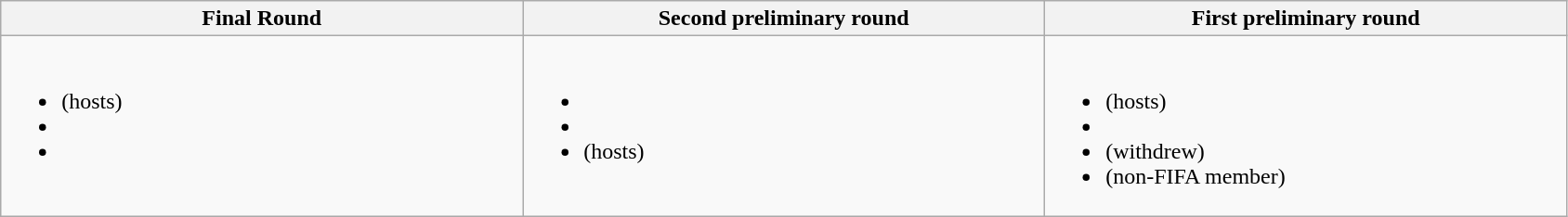<table class="wikitable" style="width:89%;">
<tr>
<th width=33%>Final Round</th>
<th width=33%>Second preliminary round</th>
<th width=33%>First preliminary round</th>
</tr>
<tr>
<td valign=top><br><ul><li> (hosts)</li><li></li><li></li></ul></td>
<td valign=top><br><ul><li></li><li></li><li> (hosts)</li></ul></td>
<td valign=top><br><ul><li> (hosts)</li><li></li><li> (withdrew)</li><li> (non-FIFA member)</li></ul></td>
</tr>
</table>
